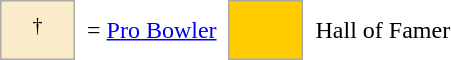<table border=0 cellspacing="0" cellpadding="8">
<tr>
<td style="background-color:#faecc8; border:1px solid #aaaaaa; width:2em;" align=center><sup>†</sup></td>
<td>= <a href='#'>Pro Bowler</a></td>
<td style="background-color:#FFCC00; border:1px solid #aaaaaa; width:2em;"><sup></sup></td>
<td>Hall of Famer</td>
</tr>
</table>
